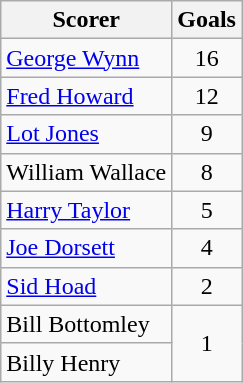<table class="wikitable">
<tr>
<th>Scorer</th>
<th>Goals</th>
</tr>
<tr>
<td> <a href='#'>George Wynn</a></td>
<td align=center>16</td>
</tr>
<tr>
<td> <a href='#'>Fred Howard</a></td>
<td align=center>12</td>
</tr>
<tr>
<td> <a href='#'>Lot Jones</a></td>
<td align=center>9</td>
</tr>
<tr>
<td>William Wallace</td>
<td align=center>8</td>
</tr>
<tr>
<td> <a href='#'>Harry Taylor</a></td>
<td align=center>5</td>
</tr>
<tr>
<td> <a href='#'>Joe Dorsett</a></td>
<td align=center>4</td>
</tr>
<tr>
<td> <a href='#'>Sid Hoad</a></td>
<td align=center>2</td>
</tr>
<tr>
<td>Bill Bottomley</td>
<td rowspan="2" align=center>1</td>
</tr>
<tr>
<td>Billy Henry</td>
</tr>
</table>
